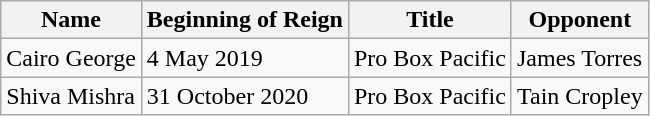<table class="wikitable">
<tr>
<th>Name</th>
<th>Beginning of Reign</th>
<th>Title</th>
<th>Opponent</th>
</tr>
<tr>
<td>Cairo George </td>
<td>4 May 2019</td>
<td>Pro Box Pacific</td>
<td>James Torres</td>
</tr>
<tr>
<td>Shiva Mishra</td>
<td>31 October 2020</td>
<td>Pro Box Pacific</td>
<td>Tain Cropley</td>
</tr>
</table>
